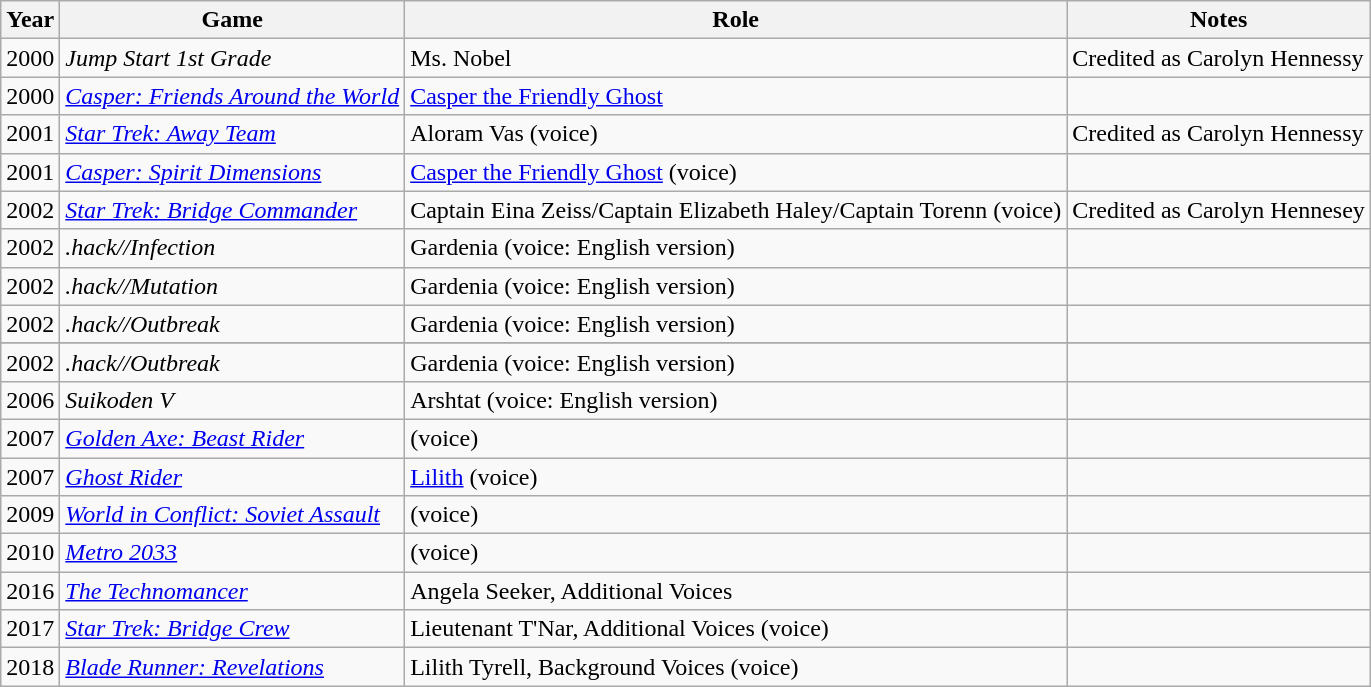<table class="wikitable">
<tr>
<th>Year</th>
<th>Game</th>
<th>Role</th>
<th>Notes</th>
</tr>
<tr>
<td>2000</td>
<td><em>Jump Start 1st Grade</em></td>
<td>Ms. Nobel</td>
<td>Credited as Carolyn Hennessy</td>
</tr>
<tr>
<td>2000</td>
<td><em><a href='#'>Casper: Friends Around the World</a></em></td>
<td><a href='#'>Casper the Friendly Ghost</a></td>
<td></td>
</tr>
<tr>
<td>2001</td>
<td><em><a href='#'>Star Trek: Away Team</a></em></td>
<td>Aloram Vas (voice)</td>
<td>Credited as Carolyn Hennessy</td>
</tr>
<tr>
<td>2001</td>
<td><em><a href='#'>Casper: Spirit Dimensions</a></em></td>
<td><a href='#'>Casper the Friendly Ghost</a> (voice)</td>
<td></td>
</tr>
<tr>
<td>2002</td>
<td><em><a href='#'>Star Trek: Bridge Commander</a></em></td>
<td>Captain Eina Zeiss/Captain Elizabeth Haley/Captain Torenn (voice)</td>
<td>Credited as Carolyn Hennesey</td>
</tr>
<tr>
<td>2002</td>
<td><em>.hack//Infection</em></td>
<td>Gardenia (voice: English version)</td>
<td></td>
</tr>
<tr>
<td>2002</td>
<td><em>.hack//Mutation</em></td>
<td>Gardenia (voice: English version)</td>
<td></td>
</tr>
<tr>
<td>2002</td>
<td><em>.hack//Outbreak</em></td>
<td>Gardenia (voice: English version)</td>
<td></td>
</tr>
<tr>
</tr>
<tr>
<td>2002</td>
<td><em>.hack//Outbreak</em></td>
<td>Gardenia (voice: English version)</td>
<td></td>
</tr>
<tr>
<td>2006</td>
<td><em>Suikoden V</em></td>
<td>Arshtat (voice: English version)</td>
</tr>
<tr>
<td>2007</td>
<td><em><a href='#'>Golden Axe: Beast Rider</a></em></td>
<td>(voice)</td>
<td></td>
</tr>
<tr>
<td>2007</td>
<td><em><a href='#'>Ghost Rider</a></em></td>
<td><a href='#'>Lilith</a> (voice)</td>
<td></td>
</tr>
<tr>
<td>2009</td>
<td><em><a href='#'>World in Conflict: Soviet Assault</a></em></td>
<td>(voice)</td>
<td></td>
</tr>
<tr>
<td>2010</td>
<td><em><a href='#'>Metro 2033</a></em></td>
<td>(voice)</td>
<td></td>
</tr>
<tr>
<td>2016</td>
<td><em><a href='#'>The Technomancer</a></em></td>
<td>Angela Seeker, Additional Voices</td>
<td></td>
</tr>
<tr>
<td>2017</td>
<td><em><a href='#'>Star Trek: Bridge Crew</a></em></td>
<td>Lieutenant T'Nar, Additional Voices (voice)</td>
<td></td>
</tr>
<tr>
<td>2018</td>
<td><em><a href='#'>Blade Runner: Revelations</a></em></td>
<td>Lilith Tyrell, Background Voices (voice)</td>
<td></td>
</tr>
</table>
